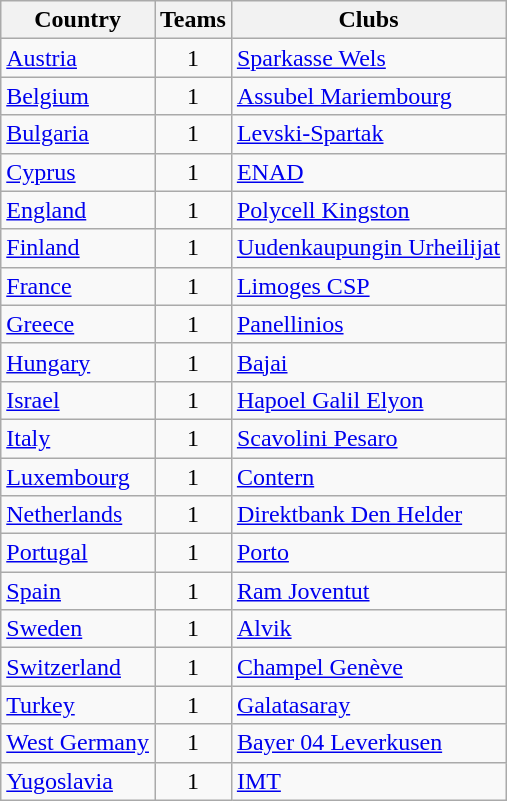<table class="wikitable" style="margin-left:0.5em;">
<tr>
<th>Country</th>
<th>Teams</th>
<th colspan=5>Clubs</th>
</tr>
<tr>
<td> <a href='#'>Austria</a></td>
<td align=center>1</td>
<td><a href='#'>Sparkasse Wels</a></td>
</tr>
<tr>
<td> <a href='#'>Belgium</a></td>
<td align=center>1</td>
<td><a href='#'>Assubel Mariembourg</a></td>
</tr>
<tr>
<td> <a href='#'>Bulgaria</a></td>
<td align=center>1</td>
<td><a href='#'>Levski-Spartak</a></td>
</tr>
<tr>
<td> <a href='#'>Cyprus</a></td>
<td align=center>1</td>
<td><a href='#'>ENAD</a></td>
</tr>
<tr>
<td> <a href='#'>England</a></td>
<td align=center>1</td>
<td><a href='#'>Polycell Kingston</a></td>
</tr>
<tr>
<td> <a href='#'>Finland</a></td>
<td align=center>1</td>
<td><a href='#'>Uudenkaupungin Urheilijat</a></td>
</tr>
<tr>
<td> <a href='#'>France</a></td>
<td align=center>1</td>
<td><a href='#'>Limoges CSP</a></td>
</tr>
<tr>
<td> <a href='#'>Greece</a></td>
<td align=center>1</td>
<td><a href='#'>Panellinios</a></td>
</tr>
<tr>
<td> <a href='#'>Hungary</a></td>
<td align=center>1</td>
<td><a href='#'>Bajai</a></td>
</tr>
<tr>
<td> <a href='#'>Israel</a></td>
<td align=center>1</td>
<td><a href='#'>Hapoel Galil Elyon</a></td>
</tr>
<tr>
<td> <a href='#'>Italy</a></td>
<td align=center>1</td>
<td><a href='#'>Scavolini Pesaro</a></td>
</tr>
<tr>
<td> <a href='#'>Luxembourg</a></td>
<td align=center>1</td>
<td><a href='#'>Contern</a></td>
</tr>
<tr>
<td> <a href='#'>Netherlands</a></td>
<td align=center>1</td>
<td><a href='#'>Direktbank Den Helder</a></td>
</tr>
<tr>
<td> <a href='#'>Portugal</a></td>
<td align=center>1</td>
<td><a href='#'>Porto</a></td>
</tr>
<tr>
<td> <a href='#'>Spain</a></td>
<td align=center>1</td>
<td><a href='#'>Ram Joventut</a></td>
</tr>
<tr>
<td> <a href='#'>Sweden</a></td>
<td align=center>1</td>
<td><a href='#'>Alvik</a></td>
</tr>
<tr>
<td> <a href='#'>Switzerland</a></td>
<td align=center>1</td>
<td><a href='#'>Champel Genève</a></td>
</tr>
<tr>
<td> <a href='#'>Turkey</a></td>
<td align=center>1</td>
<td><a href='#'>Galatasaray</a></td>
</tr>
<tr>
<td> <a href='#'>West Germany</a></td>
<td align=center>1</td>
<td><a href='#'>Bayer 04 Leverkusen</a></td>
</tr>
<tr>
<td> <a href='#'>Yugoslavia</a></td>
<td align=center>1</td>
<td><a href='#'>IMT</a></td>
</tr>
</table>
